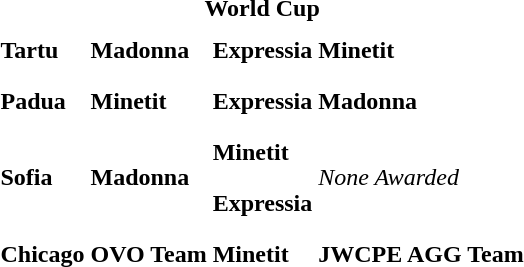<table>
<tr>
<td colspan="4" style="text-align:center;"><strong>World Cup</strong></td>
</tr>
<tr>
<th scope=row style="text-align:left">Tartu</th>
<td style="height:30px;"> <strong>Madonna</strong></td>
<td style="height:30px;"> <strong>Expressia</strong></td>
<td style="height:30px;"> <strong>Minetit</strong></td>
</tr>
<tr>
<th scope=row style="text-align:left">Padua</th>
<td style="height:30px;"> <strong>Minetit</strong></td>
<td style="height:30px;"> <strong>Expressia</strong></td>
<td style="height:30px;"> <strong>Madonna</strong></td>
</tr>
<tr>
<th rowspan=2 scope=row style="text-align:left">Sofia</th>
<td rowspan=2 style="height:30px;"> <strong>Madonna</strong></td>
<td style="height:30px;"> <strong>Minetit</strong></td>
<td rowspan=2 style="height:30px;"><em>None Awarded</em></td>
</tr>
<tr>
<td style="height:30px;"> <strong>Expressia</strong></td>
</tr>
<tr>
<th scope=row style="text-align:left">Chicago</th>
<td style="height:30px;"> <strong>OVO Team</strong></td>
<td style="height:30px;"> <strong>Minetit</strong></td>
<td style="height:30px;"> <strong>JWCPE AGG Team</strong></td>
</tr>
<tr>
</tr>
</table>
